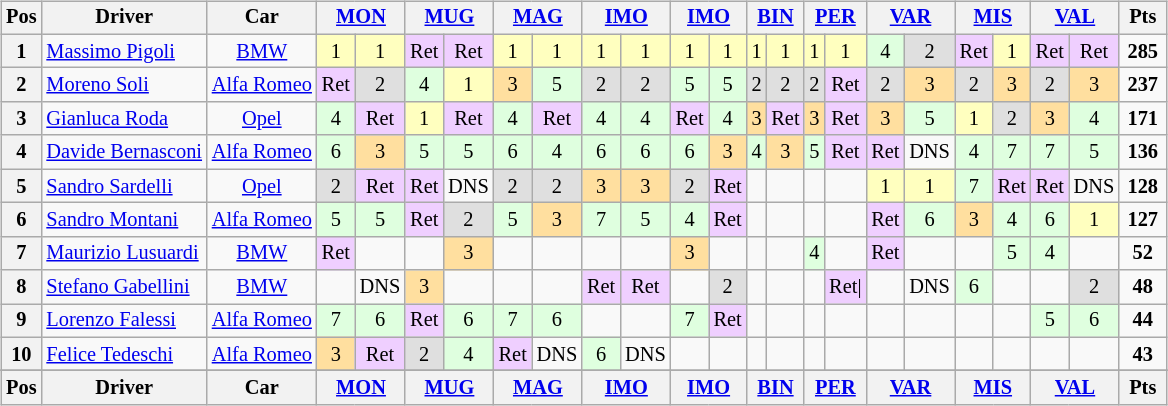<table>
<tr>
<td valign="top"><br><table align="left"| class="wikitable" style="font-size: 85%; text-align: center">
<tr>
<th>Pos</th>
<th>Driver</th>
<th>Car</th>
<th colspan=2><a href='#'>MON</a><br></th>
<th colspan=2><a href='#'>MUG</a><br></th>
<th colspan=2><a href='#'>MAG</a><br></th>
<th colspan=2><a href='#'>IMO</a><br></th>
<th colspan=2><a href='#'>IMO</a><br></th>
<th colspan=2><a href='#'>BIN</a><br></th>
<th colspan=2><a href='#'>PER</a><br></th>
<th colspan=2><a href='#'>VAR</a><br></th>
<th colspan=2><a href='#'>MIS</a><br></th>
<th colspan=2><a href='#'>VAL</a><br></th>
<th valign="middle"> Pts </th>
</tr>
<tr>
<th>1</th>
<td align="left"> <a href='#'>Massimo Pigoli</a></td>
<td><a href='#'>BMW</a></td>
<td style="background:#ffffbf;">1</td>
<td style="background:#ffffbf;">1</td>
<td style="background:#efcfff;">Ret</td>
<td style="background:#efcfff;">Ret</td>
<td style="background:#ffffbf;">1</td>
<td style="background:#ffffbf;">1</td>
<td style="background:#ffffbf;">1</td>
<td style="background:#ffffbf;">1</td>
<td style="background:#ffffbf;">1</td>
<td style="background:#ffffbf;">1</td>
<td style="background:#ffffbf;">1</td>
<td style="background:#ffffbf;">1</td>
<td style="background:#ffffbf;">1</td>
<td style="background:#ffffbf;">1</td>
<td style="background:#dfffdf;">4</td>
<td style="background:#dfdfdf;">2</td>
<td style="background:#efcfff;">Ret</td>
<td style="background:#ffffbf;">1</td>
<td style="background:#efcfff;">Ret</td>
<td style="background:#efcfff;">Ret</td>
<td><strong>285</strong></td>
</tr>
<tr>
<th>2</th>
<td align="left"> <a href='#'>Moreno Soli</a></td>
<td><a href='#'>Alfa Romeo</a></td>
<td style="background:#efcfff;">Ret</td>
<td style="background:#dfdfdf;">2</td>
<td style="background:#dfffdf;">4</td>
<td style="background:#ffffbf;">1</td>
<td style="background:#ffdf9f;">3</td>
<td style="background:#dfffdf;">5</td>
<td style="background:#dfdfdf;">2</td>
<td style="background:#dfdfdf;">2</td>
<td style="background:#dfffdf;">5</td>
<td style="background:#dfffdf;">5</td>
<td style="background:#dfdfdf;">2</td>
<td style="background:#dfdfdf;">2</td>
<td style="background:#dfdfdf;">2</td>
<td style="background:#efcfff;">Ret</td>
<td style="background:#dfdfdf;">2</td>
<td style="background:#ffdf9f;">3</td>
<td style="background:#dfdfdf;">2</td>
<td style="background:#ffdf9f;">3</td>
<td style="background:#dfdfdf;">2</td>
<td style="background:#ffdf9f;">3</td>
<td><strong>237</strong></td>
</tr>
<tr>
<th>3</th>
<td align="left"> <a href='#'>Gianluca Roda</a></td>
<td><a href='#'>Opel</a></td>
<td style="background:#dfffdf;">4</td>
<td style="background:#efcfff;">Ret</td>
<td style="background:#ffffbf;">1</td>
<td style="background:#efcfff;">Ret</td>
<td style="background:#dfffdf;">4</td>
<td style="background:#efcfff;">Ret</td>
<td style="background:#dfffdf;">4</td>
<td style="background:#dfffdf;">4</td>
<td style="background:#efcfff;">Ret</td>
<td style="background:#dfffdf;">4</td>
<td style="background:#ffdf9f;">3</td>
<td style="background:#efcfff;">Ret</td>
<td style="background:#ffdf9f;">3</td>
<td style="background:#efcfff;">Ret</td>
<td style="background:#ffdf9f;">3</td>
<td style="background:#dfffdf;">5</td>
<td style="background:#ffffbf;">1</td>
<td style="background:#dfdfdf;">2</td>
<td style="background:#ffdf9f;">3</td>
<td style="background:#dfffdf;">4</td>
<td><strong>171</strong></td>
</tr>
<tr>
<th>4</th>
<td align="left"> <a href='#'>Davide Bernasconi</a></td>
<td><a href='#'>Alfa Romeo</a></td>
<td style="background:#dfffdf;">6</td>
<td style="background:#ffdf9f;">3</td>
<td style="background:#dfffdf;">5</td>
<td style="background:#dfffdf;">5</td>
<td style="background:#dfffdf;">6</td>
<td style="background:#dfffdf;">4</td>
<td style="background:#dfffdf;">6</td>
<td style="background:#dfffdf;">6</td>
<td style="background:#dfffdf;">6</td>
<td style="background:#ffdf9f;">3</td>
<td style="background:#dfffdf;">4</td>
<td style="background:#ffdf9f;">3</td>
<td style="background:#dfffdf;">5</td>
<td style="background:#efcfff;">Ret</td>
<td style="background:#efcfff;">Ret</td>
<td>DNS</td>
<td style="background:#dfffdf;">4</td>
<td style="background:#dfffdf;">7</td>
<td style="background:#dfffdf;">7</td>
<td style="background:#dfffdf;">5</td>
<td><strong>136</strong></td>
</tr>
<tr>
<th>5</th>
<td align="left"> <a href='#'>Sandro Sardelli</a></td>
<td><a href='#'>Opel</a></td>
<td style="background:#dfdfdf;">2</td>
<td style="background:#efcfff;">Ret</td>
<td style="background:#efcfff;">Ret</td>
<td>DNS</td>
<td style="background:#dfdfdf;">2</td>
<td style="background:#dfdfdf;">2</td>
<td style="background:#ffdf9f;">3</td>
<td style="background:#ffdf9f;">3</td>
<td style="background:#dfdfdf;">2</td>
<td style="background:#efcfff;">Ret</td>
<td></td>
<td></td>
<td></td>
<td></td>
<td style="background:#ffffbf;">1</td>
<td style="background:#ffffbf;">1</td>
<td style="background:#dfffdf;">7</td>
<td style="background:#efcfff;">Ret</td>
<td style="background:#efcfff;">Ret</td>
<td>DNS</td>
<td><strong>128</strong></td>
</tr>
<tr>
<th>6</th>
<td align="left"> <a href='#'>Sandro Montani</a></td>
<td><a href='#'>Alfa Romeo</a></td>
<td style="background:#dfffdf;">5</td>
<td style="background:#dfffdf;">5</td>
<td style="background:#efcfff;">Ret</td>
<td style="background:#dfdfdf;">2</td>
<td style="background:#dfffdf;">5</td>
<td style="background:#ffdf9f;">3</td>
<td style="background:#dfffdf;">7</td>
<td style="background:#dfffdf;">5</td>
<td style="background:#dfffdf;">4</td>
<td style="background:#efcfff;">Ret</td>
<td></td>
<td></td>
<td></td>
<td></td>
<td style="background:#efcfff;">Ret</td>
<td style="background:#dfffdf;">6</td>
<td style="background:#ffdf9f;">3</td>
<td style="background:#dfffdf;">4</td>
<td style="background:#dfffdf;">6</td>
<td style="background:#ffffbf;">1</td>
<td><strong>127</strong></td>
</tr>
<tr>
<th>7</th>
<td align="left"> <a href='#'>Maurizio Lusuardi</a></td>
<td><a href='#'>BMW</a></td>
<td style="background:#efcfff;">Ret</td>
<td></td>
<td></td>
<td style="background:#ffdf9f;">3</td>
<td></td>
<td></td>
<td></td>
<td></td>
<td style="background:#ffdf9f;">3</td>
<td></td>
<td></td>
<td></td>
<td style="background:#dfffdf;">4</td>
<td></td>
<td style="background:#efcfff;">Ret</td>
<td></td>
<td></td>
<td style="background:#dfffdf;">5</td>
<td style="background:#dfffdf;">4</td>
<td></td>
<td><strong>52</strong></td>
</tr>
<tr>
<th>8</th>
<td align="left"> <a href='#'>Stefano Gabellini</a></td>
<td><a href='#'>BMW</a></td>
<td></td>
<td>DNS</td>
<td style="background:#ffdf9f;">3</td>
<td></td>
<td></td>
<td></td>
<td style="background:#efcfff;">Ret</td>
<td style="background:#efcfff;">Ret</td>
<td></td>
<td style="background:#dfdfdf;">2</td>
<td></td>
<td></td>
<td></td>
<td style="background:#efcfff;">Ret|</td>
<td></td>
<td>DNS</td>
<td style="background:#dfffdf;">6</td>
<td></td>
<td></td>
<td style="background:#dfdfdf;">2</td>
<td><strong>48</strong></td>
</tr>
<tr>
<th>9</th>
<td align="left"> <a href='#'>Lorenzo Falessi</a></td>
<td><a href='#'>Alfa Romeo</a></td>
<td style="background:#dfffdf;">7</td>
<td style="background:#dfffdf;">6</td>
<td style="background:#efcfff;">Ret</td>
<td style="background:#dfffdf;">6</td>
<td style="background:#dfffdf;">7</td>
<td style="background:#dfffdf;">6</td>
<td></td>
<td></td>
<td style="background:#dfffdf;">7</td>
<td style="background:#efcfff;">Ret</td>
<td></td>
<td></td>
<td></td>
<td></td>
<td></td>
<td></td>
<td></td>
<td></td>
<td style="background:#dfffdf;">5</td>
<td style="background:#dfffdf;">6</td>
<td><strong>44</strong></td>
</tr>
<tr>
<th>10</th>
<td align="left"> <a href='#'>Felice Tedeschi</a></td>
<td><a href='#'>Alfa Romeo</a></td>
<td style="background:#ffdf9f;">3</td>
<td style="background:#efcfff;">Ret</td>
<td style="background:#dfdfdf;">2</td>
<td style="background:#dfffdf;">4</td>
<td style="background:#efcfff;">Ret</td>
<td>DNS</td>
<td style="background:#dfffdf;">6</td>
<td>DNS</td>
<td></td>
<td></td>
<td></td>
<td></td>
<td></td>
<td></td>
<td></td>
<td></td>
<td></td>
<td></td>
<td></td>
<td></td>
<td><strong>43</strong></td>
</tr>
<tr>
</tr>
<tr valign="top">
<th valign="middle">Pos</th>
<th valign="middle">Driver</th>
<th valign="middle">Car</th>
<th colspan=2><a href='#'>MON</a><br></th>
<th colspan=2><a href='#'>MUG</a><br></th>
<th colspan=2><a href='#'>MAG</a><br></th>
<th colspan=2><a href='#'>IMO</a><br></th>
<th colspan=2><a href='#'>IMO</a><br></th>
<th colspan=2><a href='#'>BIN</a><br></th>
<th colspan=2><a href='#'>PER</a><br></th>
<th colspan=2><a href='#'>VAR</a><br></th>
<th colspan=2><a href='#'>MIS</a><br></th>
<th colspan=2><a href='#'>VAL</a><br></th>
<th valign="middle"> Pts </th>
</tr>
</table>
</td>
<td valign="top"><br></td>
</tr>
</table>
